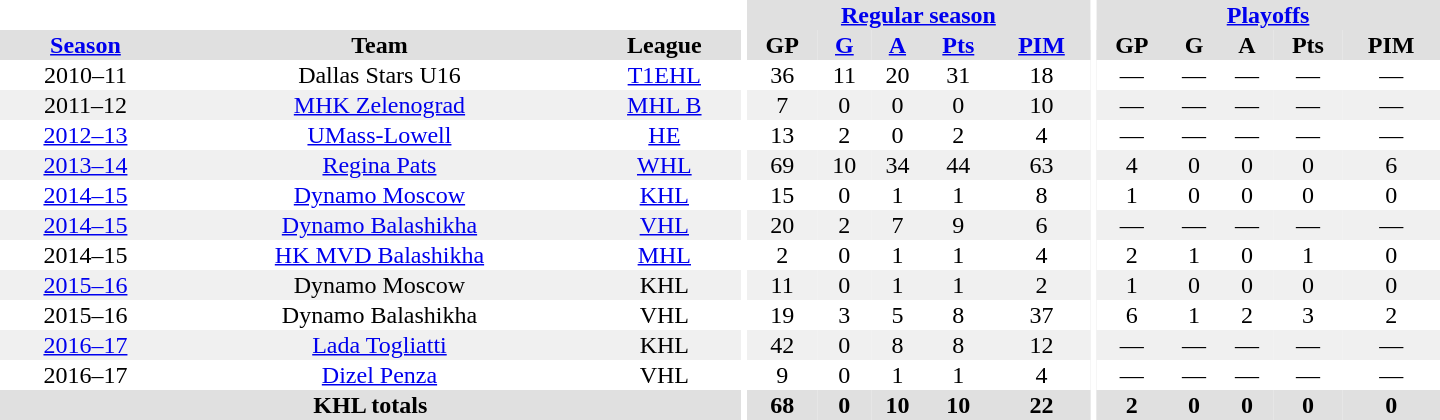<table border="0" cellpadding="1" cellspacing="0" style="text-align:center; width:60em">
<tr bgcolor="#e0e0e0">
<th colspan="3" bgcolor="#ffffff"></th>
<th rowspan="99" bgcolor="#ffffff"></th>
<th colspan="5"><a href='#'>Regular season</a></th>
<th rowspan="99" bgcolor="#ffffff"></th>
<th colspan="5"><a href='#'>Playoffs</a></th>
</tr>
<tr bgcolor="#e0e0e0">
<th><a href='#'>Season</a></th>
<th>Team</th>
<th>League</th>
<th>GP</th>
<th><a href='#'>G</a></th>
<th><a href='#'>A</a></th>
<th><a href='#'>Pts</a></th>
<th><a href='#'>PIM</a></th>
<th>GP</th>
<th>G</th>
<th>A</th>
<th>Pts</th>
<th>PIM</th>
</tr>
<tr>
<td>2010–11</td>
<td>Dallas Stars U16</td>
<td><a href='#'>T1EHL</a></td>
<td>36</td>
<td>11</td>
<td>20</td>
<td>31</td>
<td>18</td>
<td>—</td>
<td>—</td>
<td>—</td>
<td>—</td>
<td>—</td>
</tr>
<tr bgcolor="#f0f0f0">
<td>2011–12</td>
<td><a href='#'>MHK Zelenograd</a></td>
<td><a href='#'>MHL B</a></td>
<td>7</td>
<td>0</td>
<td>0</td>
<td>0</td>
<td>10</td>
<td>—</td>
<td>—</td>
<td>—</td>
<td>—</td>
<td>—</td>
</tr>
<tr>
<td><a href='#'>2012–13</a></td>
<td><a href='#'>UMass-Lowell</a></td>
<td><a href='#'>HE</a></td>
<td>13</td>
<td>2</td>
<td>0</td>
<td>2</td>
<td>4</td>
<td>—</td>
<td>—</td>
<td>—</td>
<td>—</td>
<td>—</td>
</tr>
<tr bgcolor="#f0f0f0">
<td><a href='#'>2013–14</a></td>
<td><a href='#'>Regina Pats</a></td>
<td><a href='#'>WHL</a></td>
<td>69</td>
<td>10</td>
<td>34</td>
<td>44</td>
<td>63</td>
<td>4</td>
<td>0</td>
<td>0</td>
<td>0</td>
<td>6</td>
</tr>
<tr>
<td><a href='#'>2014–15</a></td>
<td><a href='#'>Dynamo Moscow</a></td>
<td><a href='#'>KHL</a></td>
<td>15</td>
<td>0</td>
<td>1</td>
<td>1</td>
<td>8</td>
<td>1</td>
<td>0</td>
<td>0</td>
<td>0</td>
<td>0</td>
</tr>
<tr bgcolor="#f0f0f0">
<td><a href='#'>2014–15</a></td>
<td><a href='#'>Dynamo Balashikha</a></td>
<td><a href='#'>VHL</a></td>
<td>20</td>
<td>2</td>
<td>7</td>
<td>9</td>
<td>6</td>
<td>—</td>
<td>—</td>
<td>—</td>
<td>—</td>
<td>—</td>
</tr>
<tr>
<td>2014–15</td>
<td><a href='#'>HK MVD Balashikha</a></td>
<td><a href='#'>MHL</a></td>
<td>2</td>
<td>0</td>
<td>1</td>
<td>1</td>
<td>4</td>
<td>2</td>
<td>1</td>
<td>0</td>
<td>1</td>
<td>0</td>
</tr>
<tr bgcolor="#f0f0f0">
<td><a href='#'>2015–16</a></td>
<td>Dynamo Moscow</td>
<td>KHL</td>
<td>11</td>
<td>0</td>
<td>1</td>
<td>1</td>
<td>2</td>
<td>1</td>
<td>0</td>
<td>0</td>
<td>0</td>
<td>0</td>
</tr>
<tr>
<td>2015–16</td>
<td>Dynamo Balashikha</td>
<td>VHL</td>
<td>19</td>
<td>3</td>
<td>5</td>
<td>8</td>
<td>37</td>
<td>6</td>
<td>1</td>
<td>2</td>
<td>3</td>
<td>2</td>
</tr>
<tr bgcolor="#f0f0f0">
<td><a href='#'>2016–17</a></td>
<td><a href='#'>Lada Togliatti</a></td>
<td>KHL</td>
<td>42</td>
<td>0</td>
<td>8</td>
<td>8</td>
<td>12</td>
<td>—</td>
<td>—</td>
<td>—</td>
<td>—</td>
<td>—</td>
</tr>
<tr>
<td>2016–17</td>
<td><a href='#'>Dizel Penza</a></td>
<td>VHL</td>
<td>9</td>
<td>0</td>
<td>1</td>
<td>1</td>
<td>4</td>
<td>—</td>
<td>—</td>
<td>—</td>
<td>—</td>
<td>—</td>
</tr>
<tr bgcolor="#e0e0e0">
<th colspan="3">KHL totals</th>
<th>68</th>
<th>0</th>
<th>10</th>
<th>10</th>
<th>22</th>
<th>2</th>
<th>0</th>
<th>0</th>
<th>0</th>
<th>0</th>
</tr>
</table>
